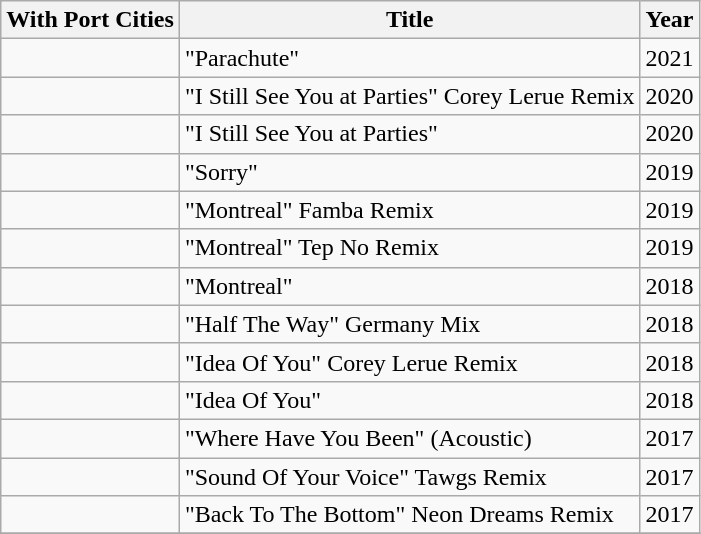<table class="wikitable">
<tr>
<th>With Port Cities</th>
<th>Title</th>
<th>Year</th>
</tr>
<tr>
<td></td>
<td>"Parachute"</td>
<td>2021</td>
</tr>
<tr>
<td></td>
<td>"I Still See You at Parties" Corey Lerue Remix</td>
<td>2020</td>
</tr>
<tr>
<td></td>
<td>"I Still See You at Parties"</td>
<td>2020</td>
</tr>
<tr>
<td></td>
<td>"Sorry"</td>
<td>2019</td>
</tr>
<tr>
<td></td>
<td>"Montreal" Famba Remix</td>
<td>2019</td>
</tr>
<tr>
<td></td>
<td>"Montreal" Tep No Remix</td>
<td>2019</td>
</tr>
<tr>
<td></td>
<td>"Montreal"</td>
<td>2018</td>
</tr>
<tr>
<td></td>
<td>"Half The Way" Germany Mix</td>
<td>2018</td>
</tr>
<tr>
<td></td>
<td>"Idea Of You" Corey Lerue Remix</td>
<td>2018</td>
</tr>
<tr>
<td></td>
<td>"Idea Of You"</td>
<td>2018</td>
</tr>
<tr>
<td></td>
<td>"Where Have You Been" (Acoustic)</td>
<td>2017</td>
</tr>
<tr>
<td></td>
<td>"Sound Of Your Voice" Tawgs Remix</td>
<td>2017</td>
</tr>
<tr>
<td></td>
<td>"Back To The Bottom" Neon Dreams Remix</td>
<td>2017</td>
</tr>
<tr>
</tr>
</table>
